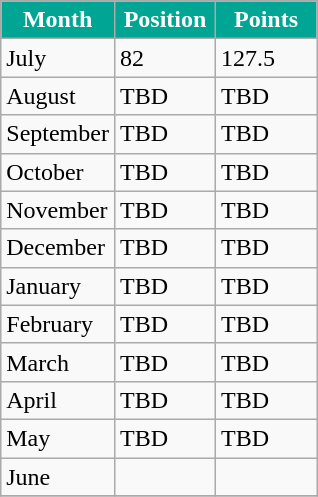<table class="wikitable">
<tr>
<th width=60 style="background: #00A693;color:#FFFFFF">Month</th>
<th width=60 style="background: #00A693;color:#FFFFFF">Position</th>
<th width=60 style="background: #00A693;color:#FFFFFF">Points</th>
</tr>
<tr>
<td>July</td>
<td>82</td>
<td>127.5</td>
</tr>
<tr>
<td>August</td>
<td>TBD</td>
<td>TBD</td>
</tr>
<tr>
<td>September</td>
<td>TBD</td>
<td>TBD</td>
</tr>
<tr>
<td>October</td>
<td>TBD</td>
<td>TBD</td>
</tr>
<tr>
<td>November</td>
<td>TBD</td>
<td>TBD</td>
</tr>
<tr>
<td>December</td>
<td>TBD</td>
<td>TBD</td>
</tr>
<tr>
<td>January</td>
<td>TBD</td>
<td>TBD</td>
</tr>
<tr>
<td>February</td>
<td>TBD</td>
<td>TBD</td>
</tr>
<tr>
<td>March</td>
<td>TBD</td>
<td>TBD</td>
</tr>
<tr>
<td>April</td>
<td>TBD</td>
<td>TBD</td>
</tr>
<tr>
<td>May</td>
<td>TBD</td>
<td>TBD</td>
</tr>
<tr>
<td>June</td>
<td></td>
<td></td>
</tr>
<tr>
</tr>
</table>
